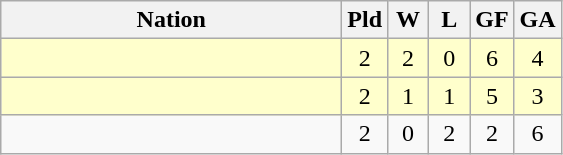<table class=wikitable style="text-align:center">
<tr>
<th width=220]]>Nation</th>
<th width=20]]>Pld</th>
<th width=20>W</th>
<th width=20]]>L</th>
<th width=20]]>GF</th>
<th width=20]]>GA</th>
</tr>
<tr bgcolor=#ffffcc>
<td align=left></td>
<td>2</td>
<td>2</td>
<td>0</td>
<td>6</td>
<td>4</td>
</tr>
<tr bgcolor=#ffffcc>
<td align=left></td>
<td>2</td>
<td>1</td>
<td>1</td>
<td>5</td>
<td>3</td>
</tr>
<tr>
<td align=left></td>
<td>2</td>
<td>0</td>
<td>2</td>
<td>2</td>
<td>6</td>
</tr>
</table>
